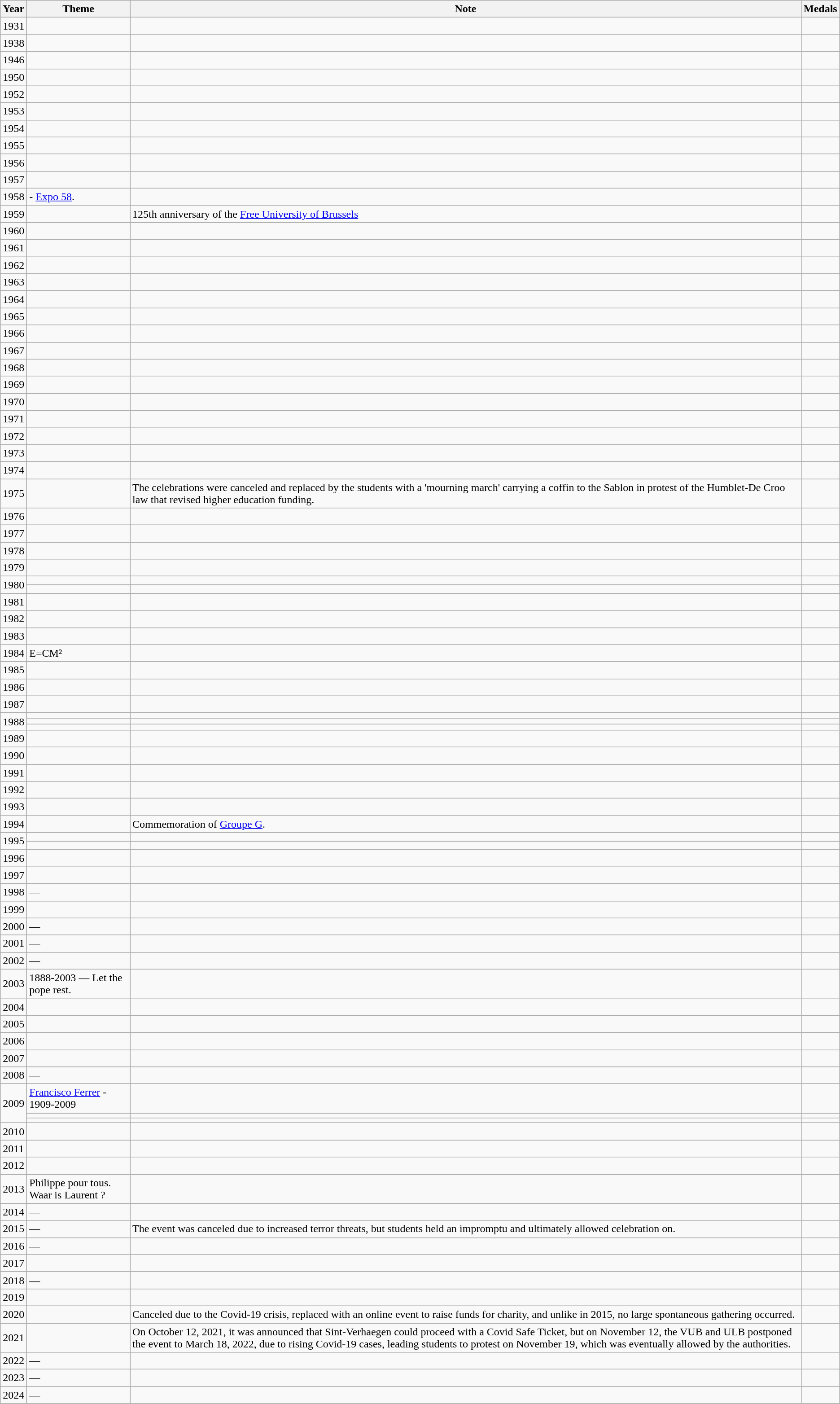<table class="wikitable">
<tr>
<th>Year</th>
<th>Theme</th>
<th>Note</th>
<th>Medals</th>
</tr>
<tr>
<td>1931</td>
<td></td>
<td></td>
<td></td>
</tr>
<tr>
<td>1938</td>
<td></td>
<td></td>
<td></td>
</tr>
<tr>
<td>1946</td>
<td></td>
<td></td>
<td></td>
</tr>
<tr>
<td>1950</td>
<td></td>
<td></td>
<td></td>
</tr>
<tr>
<td>1952</td>
<td></td>
<td></td>
<td></td>
</tr>
<tr>
<td>1953</td>
<td></td>
<td></td>
<td></td>
</tr>
<tr>
<td>1954</td>
<td></td>
<td></td>
<td></td>
</tr>
<tr>
<td>1955</td>
<td></td>
<td></td>
<td></td>
</tr>
<tr>
<td>1956</td>
<td></td>
<td></td>
<td></td>
</tr>
<tr>
<td>1957</td>
<td></td>
<td></td>
<td></td>
</tr>
<tr>
<td>1958</td>
<td> - <a href='#'>Expo 58</a>.</td>
<td></td>
<td></td>
</tr>
<tr>
<td>1959</td>
<td></td>
<td>125th anniversary of the <a href='#'>Free University of Brussels</a></td>
<td></td>
</tr>
<tr>
<td>1960</td>
<td></td>
<td></td>
<td></td>
</tr>
<tr>
<td>1961</td>
<td></td>
<td></td>
<td></td>
</tr>
<tr>
<td>1962</td>
<td></td>
<td></td>
<td></td>
</tr>
<tr>
<td>1963</td>
<td></td>
<td></td>
<td></td>
</tr>
<tr>
<td>1964</td>
<td></td>
<td></td>
<td></td>
</tr>
<tr>
<td>1965</td>
<td></td>
<td></td>
<td></td>
</tr>
<tr>
<td>1966</td>
<td></td>
<td></td>
<td></td>
</tr>
<tr>
<td>1967</td>
<td></td>
<td></td>
<td></td>
</tr>
<tr>
<td>1968</td>
<td></td>
<td></td>
<td></td>
</tr>
<tr>
<td>1969</td>
<td></td>
<td></td>
<td></td>
</tr>
<tr>
<td>1970</td>
<td></td>
<td></td>
<td></td>
</tr>
<tr>
<td>1971</td>
<td></td>
<td></td>
<td></td>
</tr>
<tr>
<td>1972</td>
<td></td>
<td></td>
<td></td>
</tr>
<tr>
<td>1973</td>
<td></td>
<td></td>
<td></td>
</tr>
<tr>
<td>1974</td>
<td></td>
<td></td>
<td></td>
</tr>
<tr>
<td>1975</td>
<td></td>
<td>The celebrations were canceled and replaced by the students with a 'mourning march' carrying a coffin to the Sablon in protest of the Humblet-De Croo law that revised higher education funding.</td>
<td></td>
</tr>
<tr>
<td>1976</td>
<td></td>
<td></td>
<td></td>
</tr>
<tr>
<td>1977</td>
<td></td>
<td></td>
<td></td>
</tr>
<tr>
<td>1978</td>
<td></td>
<td></td>
<td></td>
</tr>
<tr>
<td>1979</td>
<td></td>
<td></td>
<td></td>
</tr>
<tr>
<td rowspan="2">1980</td>
<td></td>
<td></td>
<td></td>
</tr>
<tr>
<td></td>
<td></td>
<td></td>
</tr>
<tr>
<td>1981</td>
<td></td>
<td></td>
<td></td>
</tr>
<tr>
<td>1982</td>
<td></td>
<td></td>
<td></td>
</tr>
<tr>
<td>1983</td>
<td></td>
<td></td>
<td></td>
</tr>
<tr>
<td>1984</td>
<td> E=CM²</td>
<td></td>
<td></td>
</tr>
<tr>
<td>1985</td>
<td></td>
<td></td>
<td></td>
</tr>
<tr>
<td>1986</td>
<td></td>
<td></td>
<td></td>
</tr>
<tr>
<td>1987</td>
<td></td>
<td></td>
<td></td>
</tr>
<tr>
<td rowspan="3">1988</td>
<td></td>
<td></td>
<td></td>
</tr>
<tr>
<td></td>
<td></td>
<td></td>
</tr>
<tr>
<td></td>
<td></td>
<td></td>
</tr>
<tr>
<td>1989</td>
<td></td>
<td></td>
<td></td>
</tr>
<tr>
<td>1990</td>
<td></td>
<td></td>
<td></td>
</tr>
<tr>
<td>1991</td>
<td></td>
<td></td>
<td></td>
</tr>
<tr>
<td>1992</td>
<td></td>
<td></td>
<td></td>
</tr>
<tr>
<td>1993</td>
<td></td>
<td></td>
<td></td>
</tr>
<tr>
<td>1994</td>
<td></td>
<td>Commemoration of <a href='#'>Groupe G</a>.</td>
<td></td>
</tr>
<tr>
<td rowspan="2">1995</td>
<td></td>
<td></td>
<td></td>
</tr>
<tr>
<td></td>
<td></td>
<td></td>
</tr>
<tr>
<td>1996</td>
<td></td>
<td></td>
<td></td>
</tr>
<tr>
<td>1997</td>
<td></td>
<td></td>
<td></td>
</tr>
<tr>
<td>1998</td>
<td> — </td>
<td></td>
<td></td>
</tr>
<tr>
<td>1999</td>
<td></td>
<td></td>
<td></td>
</tr>
<tr>
<td>2000</td>
<td> — </td>
<td></td>
<td></td>
</tr>
<tr>
<td>2001</td>
<td> — </td>
<td></td>
<td></td>
</tr>
<tr>
<td>2002</td>
<td> — </td>
<td></td>
<td></td>
</tr>
<tr>
<td>2003</td>
<td>1888-2003  — Let the pope rest.</td>
<td></td>
<td></td>
</tr>
<tr>
<td>2004</td>
<td> </td>
<td></td>
<td></td>
</tr>
<tr>
<td>2005</td>
<td></td>
<td></td>
<td></td>
</tr>
<tr>
<td>2006</td>
<td></td>
<td></td>
<td></td>
</tr>
<tr>
<td>2007</td>
<td><em></em></td>
<td></td>
<td></td>
</tr>
<tr>
<td>2008</td>
<td> — </td>
<td></td>
<td></td>
</tr>
<tr>
<td rowspan="3">2009</td>
<td><a href='#'>Francisco Ferrer</a> - 1909-2009</td>
<td></td>
<td></td>
</tr>
<tr>
<td></td>
<td></td>
<td></td>
</tr>
<tr>
<td></td>
<td></td>
<td></td>
</tr>
<tr>
<td>2010</td>
<td> </td>
<td></td>
<td></td>
</tr>
<tr>
<td>2011</td>
<td></td>
<td></td>
<td></td>
</tr>
<tr>
<td>2012</td>
<td></td>
<td></td>
<td></td>
</tr>
<tr>
<td>2013</td>
<td>Philippe pour tous. Waar is Laurent ?</td>
<td></td>
<td></td>
</tr>
<tr>
<td>2014</td>
<td> — </td>
<td></td>
<td></td>
</tr>
<tr>
<td>2015</td>
<td> — </td>
<td>The event was canceled due to increased terror threats, but students held an impromptu and ultimately allowed celebration on.</td>
<td></td>
</tr>
<tr>
<td>2016</td>
<td> — </td>
<td></td>
<td></td>
</tr>
<tr>
<td>2017</td>
<td>   </td>
<td></td>
<td></td>
</tr>
<tr>
<td>2018</td>
<td> — </td>
<td></td>
<td></td>
</tr>
<tr>
<td>2019</td>
<td> </td>
<td></td>
<td></td>
</tr>
<tr>
<td>2020</td>
<td> </td>
<td>Canceled due to the Covid-19 crisis, replaced with an online event to raise funds for charity, and unlike in 2015, no large spontaneous gathering occurred.</td>
<td></td>
</tr>
<tr>
<td>2021</td>
<td> </td>
<td>On October 12, 2021, it was announced that Sint-Verhaegen could proceed with a Covid Safe Ticket, but on November 12, the VUB and ULB postponed the event to March 18, 2022, due to rising Covid-19 cases, leading students to protest on November 19, which was eventually allowed by the authorities.</td>
<td></td>
</tr>
<tr>
<td>2022</td>
<td> — </td>
<td></td>
<td></td>
</tr>
<tr>
<td>2023</td>
<td> — </td>
<td></td>
<td></td>
</tr>
<tr>
<td>2024</td>
<td> — </td>
<td></td>
<td></td>
</tr>
</table>
